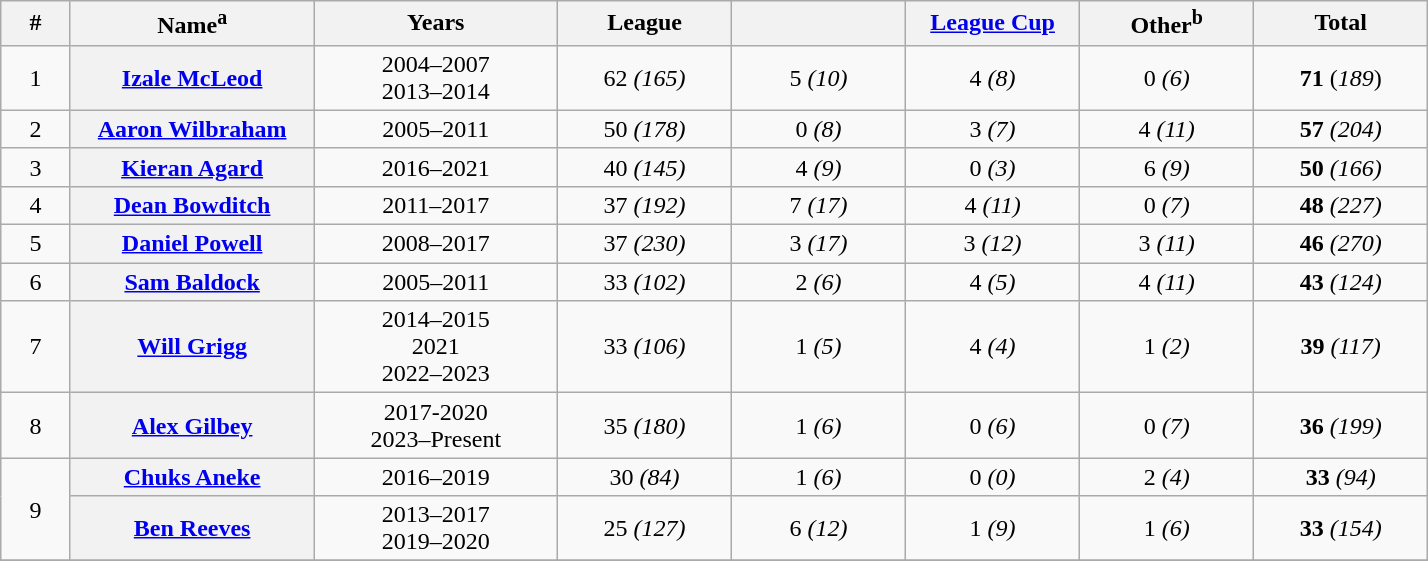<table class="sortable wikitable plainrowheaders"  style="text-align: center;">
<tr>
<th scope="col" style="width:4%;">#</th>
<th scope="col" style="width:14%;">Name<sup>a</sup></th>
<th scope="col" style="width:14%;">Years</th>
<th scope="col" style="width:10%;">League</th>
<th scope="col" style="width:10%;"></th>
<th scope="col" style="width:10%;"><a href='#'>League Cup</a></th>
<th scope="col" style="width:10%;">Other<sup>b</sup></th>
<th scope="col" style="width:10%;">Total</th>
</tr>
<tr>
<td>1</td>
<th scope="row"> <a href='#'>Izale McLeod</a></th>
<td>2004–2007<br>2013–2014</td>
<td>62 <em>(165)</em></td>
<td>5 <em>(10)</em></td>
<td>4 <em>(8)</em></td>
<td>0 <em>(6)</em></td>
<td><strong>71</strong> (<em>189</em>)</td>
</tr>
<tr>
<td>2</td>
<th scope="row"> <a href='#'>Aaron Wilbraham</a></th>
<td>2005–2011</td>
<td>50 <em>(178)</em></td>
<td>0 <em>(8)</em></td>
<td>3 <em>(7)</em></td>
<td>4 <em>(11)</em></td>
<td><strong>57</strong> <em>(204)</em></td>
</tr>
<tr>
<td rowspan="1">3</td>
<th scope="row"> <a href='#'>Kieran Agard</a></th>
<td>2016–2021</td>
<td>40 <em>(145)</em></td>
<td>4 <em>(9)</em></td>
<td>0 <em>(3)</em></td>
<td>6 <em>(9)</em></td>
<td><strong>50</strong> <em>(166)</em></td>
</tr>
<tr>
<td>4</td>
<th scope="row"> <a href='#'>Dean Bowditch</a></th>
<td>2011–2017</td>
<td>37 <em>(192)</em></td>
<td>7 <em>(17)</em></td>
<td>4 <em>(11)</em></td>
<td>0 <em>(7)</em></td>
<td><strong>48</strong> <em>(227)</em></td>
</tr>
<tr>
<td>5</td>
<th scope="row"> <a href='#'>Daniel Powell</a></th>
<td>2008–2017</td>
<td>37 <em>(230)</em></td>
<td>3 <em>(17)</em></td>
<td>3 <em>(12)</em></td>
<td>3 <em>(11)</em></td>
<td><strong>46</strong> <em>(270)</em></td>
</tr>
<tr>
<td>6</td>
<th scope="row"> <a href='#'>Sam Baldock</a></th>
<td>2005–2011</td>
<td>33 <em>(102)</em></td>
<td>2 <em>(6)</em></td>
<td>4 <em>(5)</em></td>
<td>4 <em>(11)</em></td>
<td><strong>43</strong> <em>(124)</em></td>
</tr>
<tr>
<td>7</td>
<th scope="row"> <a href='#'>Will Grigg</a></th>
<td>2014–2015<br>2021<br>2022–2023</td>
<td>33 <em>(106)</em></td>
<td>1 <em>(5)</em></td>
<td>4 <em>(4)</em></td>
<td>1 <em>(2)</em></td>
<td><strong>39</strong> <em>(117)</em></td>
</tr>
<tr>
<td>8</td>
<th scope="row"> <strong><a href='#'>Alex Gilbey</a></strong></th>
<td>2017-2020<br>2023–Present</td>
<td>35 <em>(180)</em></td>
<td>1 <em>(6)</em></td>
<td>0 <em>(6)</em></td>
<td>0 <em>(7)</em></td>
<td><strong>36</strong> <em>(199)</em></td>
</tr>
<tr>
<td rowspan="2">9</td>
<th scope="row"> <a href='#'>Chuks Aneke</a></th>
<td>2016–2019</td>
<td>30 <em>(84)</em></td>
<td>1 <em>(6)</em></td>
<td>0 <em>(0)</em></td>
<td>2 <em>(4)</em></td>
<td><strong>33</strong> <em>(94)</em></td>
</tr>
<tr>
<th scope="row"> <a href='#'>Ben Reeves</a></th>
<td>2013–2017<br>2019–2020</td>
<td>25 <em>(127)</em></td>
<td>6 <em>(12)</em></td>
<td>1 <em>(9)</em></td>
<td>1 <em>(6)</em></td>
<td><strong>33</strong> <em>(154)</em></td>
</tr>
<tr>
</tr>
</table>
